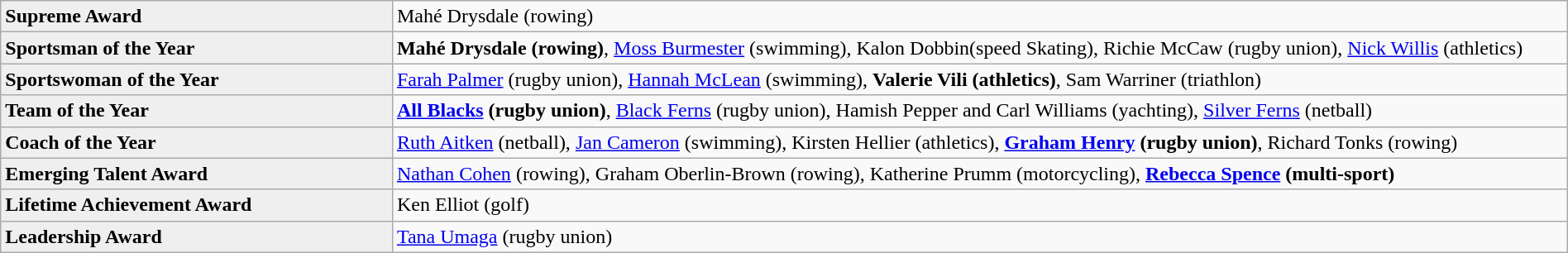<table class=wikitable style="width:100%">
<tr>
<td style="background:#efefef; width:25%;"><strong>Supreme Award</strong></td>
<td>Mahé Drysdale (rowing)</td>
</tr>
<tr>
<td style="background:#efefef; width:25%;"><strong>Sportsman of the Year</strong></td>
<td><strong>Mahé Drysdale (rowing)</strong>, <a href='#'>Moss Burmester</a> (swimming), Kalon Dobbin(speed Skating), Richie McCaw (rugby union), <a href='#'>Nick Willis</a> (athletics)</td>
</tr>
<tr>
<td style="background:#efefef;"><strong>Sportswoman of the Year</strong></td>
<td><a href='#'>Farah Palmer</a> (rugby union), <a href='#'>Hannah McLean</a> (swimming), <strong>Valerie Vili (athletics)</strong>, Sam Warriner (triathlon)</td>
</tr>
<tr>
<td style="background:#efefef;"><strong>Team of the Year</strong></td>
<td><strong><a href='#'>All Blacks</a> (rugby union)</strong>, <a href='#'>Black Ferns</a> (rugby union), Hamish Pepper and Carl Williams (yachting), <a href='#'>Silver Ferns</a> (netball)</td>
</tr>
<tr>
<td style="background:#efefef;"><strong>Coach of the Year</strong></td>
<td><a href='#'>Ruth Aitken</a> (netball), <a href='#'>Jan Cameron</a> (swimming), Kirsten Hellier (athletics), <strong><a href='#'>Graham Henry</a> (rugby union)</strong>, Richard Tonks (rowing)</td>
</tr>
<tr>
<td style="background:#efefef;"><strong>Emerging Talent Award</strong></td>
<td><a href='#'>Nathan Cohen</a> (rowing), Graham Oberlin-Brown (rowing), Katherine Prumm (motorcycling), <strong><a href='#'>Rebecca Spence</a> (multi-sport)</strong></td>
</tr>
<tr>
<td style="background:#efefef;"><strong>Lifetime Achievement Award</strong></td>
<td>Ken Elliot (golf)</td>
</tr>
<tr>
<td style="background:#efefef;"><strong>Leadership Award</strong></td>
<td><a href='#'>Tana Umaga</a> (rugby union)</td>
</tr>
</table>
